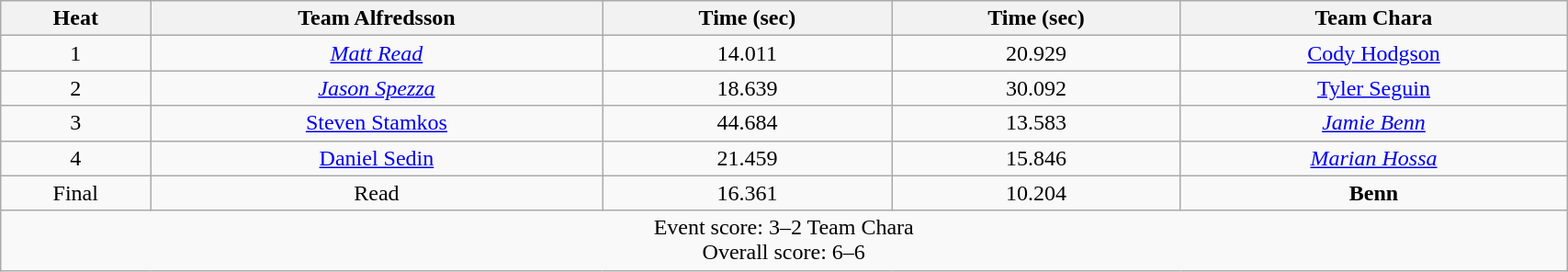<table width="90%" class="wikitable">
<tr align="center">
<th>Heat</th>
<th>Team Alfredsson</th>
<th>Time (sec)</th>
<th>Time (sec)</th>
<th>Team Chara</th>
</tr>
<tr align="center">
<td>1</td>
<td><em><a href='#'>Matt Read</a></em></td>
<td>14.011</td>
<td>20.929</td>
<td><a href='#'>Cody Hodgson</a></td>
</tr>
<tr align="center">
<td>2</td>
<td><em><a href='#'>Jason Spezza</a></em></td>
<td>18.639</td>
<td>30.092</td>
<td><a href='#'>Tyler Seguin</a></td>
</tr>
<tr align="center">
<td>3</td>
<td><a href='#'>Steven Stamkos</a></td>
<td>44.684</td>
<td>13.583</td>
<td><em><a href='#'>Jamie Benn</a></em></td>
</tr>
<tr align="center">
<td>4</td>
<td><a href='#'>Daniel Sedin</a></td>
<td>21.459</td>
<td>15.846</td>
<td><em><a href='#'>Marian Hossa</a></em></td>
</tr>
<tr align="center">
<td>Final</td>
<td>Read</td>
<td>16.361</td>
<td>10.204</td>
<td><strong>Benn</strong></td>
</tr>
<tr align="center">
<td colspan="5">Event score: 3–2 Team Chara <br> Overall score: 6–6</td>
</tr>
</table>
